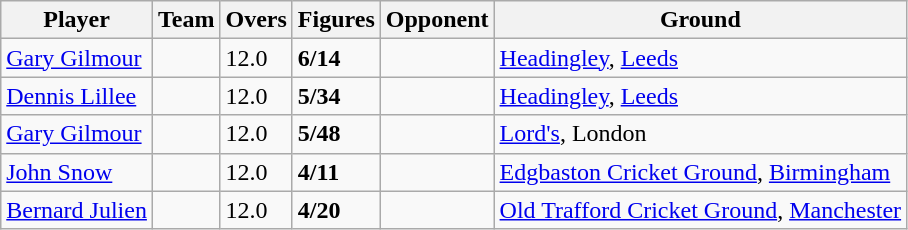<table class="wikitable">
<tr>
<th>Player</th>
<th>Team</th>
<th>Overs</th>
<th>Figures</th>
<th>Opponent</th>
<th>Ground</th>
</tr>
<tr>
<td><a href='#'>Gary Gilmour</a></td>
<td></td>
<td>12.0</td>
<td><strong>6/14</strong></td>
<td></td>
<td><a href='#'>Headingley</a>, <a href='#'>Leeds</a></td>
</tr>
<tr>
<td><a href='#'>Dennis Lillee</a></td>
<td></td>
<td>12.0</td>
<td><strong>5/34</strong></td>
<td></td>
<td><a href='#'>Headingley</a>, <a href='#'>Leeds</a></td>
</tr>
<tr>
<td><a href='#'>Gary Gilmour</a></td>
<td></td>
<td>12.0</td>
<td><strong>5/48</strong></td>
<td></td>
<td><a href='#'>Lord's</a>, London</td>
</tr>
<tr>
<td><a href='#'>John Snow</a></td>
<td></td>
<td>12.0</td>
<td><strong>4/11</strong></td>
<td></td>
<td><a href='#'>Edgbaston Cricket Ground</a>, <a href='#'>Birmingham</a></td>
</tr>
<tr>
<td><a href='#'>Bernard Julien</a></td>
<td></td>
<td>12.0</td>
<td><strong>4/20</strong></td>
<td></td>
<td><a href='#'>Old Trafford Cricket Ground</a>, <a href='#'>Manchester</a></td>
</tr>
</table>
